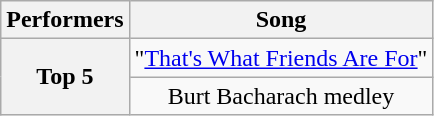<table class="wikitable unsortable" style="text-align:center;">
<tr>
<th scope="col">Performers</th>
<th scope="col">Song</th>
</tr>
<tr>
<th scope="row" rowspan=2>Top 5</th>
<td>"<a href='#'>That's What Friends Are For</a>"</td>
</tr>
<tr>
<td>Burt Bacharach medley</td>
</tr>
</table>
